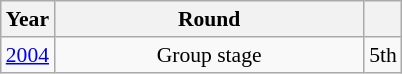<table class="wikitable" style="text-align: center; font-size:90%">
<tr>
<th>Year</th>
<th style="width:200px">Round</th>
<th></th>
</tr>
<tr>
<td><a href='#'>2004</a></td>
<td>Group stage</td>
<td>5th</td>
</tr>
</table>
